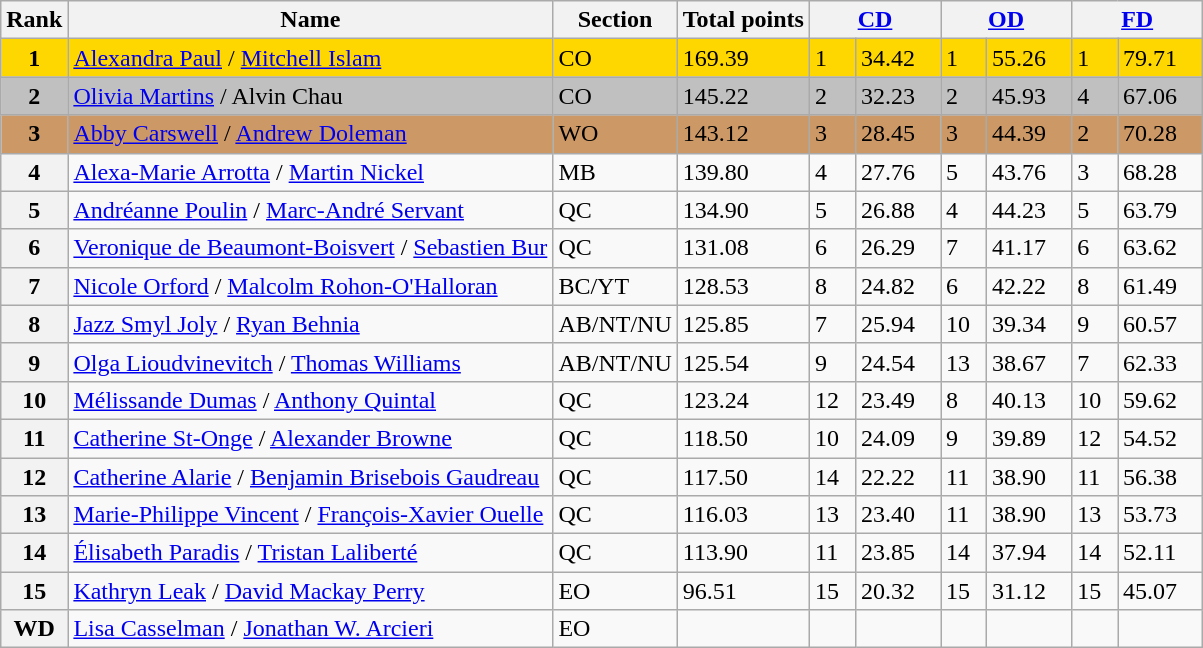<table class="wikitable sortable">
<tr>
<th>Rank</th>
<th>Name</th>
<th>Section</th>
<th>Total points</th>
<th colspan="2" width="80px"><a href='#'>CD</a></th>
<th colspan="2" width="80px"><a href='#'>OD</a></th>
<th colspan="2" width="80px"><a href='#'>FD</a></th>
</tr>
<tr bgcolor="gold">
<td align="center"><strong>1</strong></td>
<td><a href='#'>Alexandra Paul</a> / <a href='#'>Mitchell Islam</a></td>
<td>CO</td>
<td>169.39</td>
<td>1</td>
<td>34.42</td>
<td>1</td>
<td>55.26</td>
<td>1</td>
<td>79.71</td>
</tr>
<tr bgcolor="silver">
<td align="center"><strong>2</strong></td>
<td><a href='#'>Olivia Martins</a> / Alvin Chau</td>
<td>CO</td>
<td>145.22</td>
<td>2</td>
<td>32.23</td>
<td>2</td>
<td>45.93</td>
<td>4</td>
<td>67.06</td>
</tr>
<tr bgcolor="cc9966">
<td align="center"><strong>3</strong></td>
<td><a href='#'>Abby Carswell</a> / <a href='#'>Andrew Doleman</a></td>
<td>WO</td>
<td>143.12</td>
<td>3</td>
<td>28.45</td>
<td>3</td>
<td>44.39</td>
<td>2</td>
<td>70.28</td>
</tr>
<tr>
<th>4</th>
<td><a href='#'>Alexa-Marie Arrotta</a> / <a href='#'>Martin Nickel</a></td>
<td>MB</td>
<td>139.80</td>
<td>4</td>
<td>27.76</td>
<td>5</td>
<td>43.76</td>
<td>3</td>
<td>68.28</td>
</tr>
<tr>
<th>5</th>
<td><a href='#'>Andréanne Poulin</a> / <a href='#'>Marc-André Servant</a></td>
<td>QC</td>
<td>134.90</td>
<td>5</td>
<td>26.88</td>
<td>4</td>
<td>44.23</td>
<td>5</td>
<td>63.79</td>
</tr>
<tr>
<th>6</th>
<td><a href='#'>Veronique de Beaumont-Boisvert</a> / <a href='#'>Sebastien Bur</a></td>
<td>QC</td>
<td>131.08</td>
<td>6</td>
<td>26.29</td>
<td>7</td>
<td>41.17</td>
<td>6</td>
<td>63.62</td>
</tr>
<tr>
<th>7</th>
<td><a href='#'>Nicole Orford</a> / <a href='#'>Malcolm Rohon-O'Halloran</a></td>
<td>BC/YT</td>
<td>128.53</td>
<td>8</td>
<td>24.82</td>
<td>6</td>
<td>42.22</td>
<td>8</td>
<td>61.49</td>
</tr>
<tr>
<th>8</th>
<td><a href='#'>Jazz Smyl Joly</a> / <a href='#'>Ryan Behnia</a></td>
<td>AB/NT/NU</td>
<td>125.85</td>
<td>7</td>
<td>25.94</td>
<td>10</td>
<td>39.34</td>
<td>9</td>
<td>60.57</td>
</tr>
<tr>
<th>9</th>
<td><a href='#'>Olga Lioudvinevitch</a> / <a href='#'>Thomas Williams</a></td>
<td>AB/NT/NU</td>
<td>125.54</td>
<td>9</td>
<td>24.54</td>
<td>13</td>
<td>38.67</td>
<td>7</td>
<td>62.33</td>
</tr>
<tr>
<th>10</th>
<td><a href='#'>Mélissande Dumas</a> / <a href='#'>Anthony Quintal</a></td>
<td>QC</td>
<td>123.24</td>
<td>12</td>
<td>23.49</td>
<td>8</td>
<td>40.13</td>
<td>10</td>
<td>59.62</td>
</tr>
<tr>
<th>11</th>
<td><a href='#'>Catherine St-Onge</a> / <a href='#'>Alexander Browne</a></td>
<td>QC</td>
<td>118.50</td>
<td>10</td>
<td>24.09</td>
<td>9</td>
<td>39.89</td>
<td>12</td>
<td>54.52</td>
</tr>
<tr>
<th>12</th>
<td><a href='#'>Catherine Alarie</a> / <a href='#'>Benjamin Brisebois Gaudreau</a></td>
<td>QC</td>
<td>117.50</td>
<td>14</td>
<td>22.22</td>
<td>11</td>
<td>38.90</td>
<td>11</td>
<td>56.38</td>
</tr>
<tr>
<th>13</th>
<td><a href='#'>Marie-Philippe Vincent</a> / <a href='#'>François-Xavier Ouelle</a></td>
<td>QC</td>
<td>116.03</td>
<td>13</td>
<td>23.40</td>
<td>11</td>
<td>38.90</td>
<td>13</td>
<td>53.73</td>
</tr>
<tr>
<th>14</th>
<td><a href='#'>Élisabeth Paradis</a> / <a href='#'>Tristan Laliberté</a></td>
<td>QC</td>
<td>113.90</td>
<td>11</td>
<td>23.85</td>
<td>14</td>
<td>37.94</td>
<td>14</td>
<td>52.11</td>
</tr>
<tr>
<th>15</th>
<td><a href='#'>Kathryn Leak</a> / <a href='#'>David Mackay Perry</a></td>
<td>EO</td>
<td>96.51</td>
<td>15</td>
<td>20.32</td>
<td>15</td>
<td>31.12</td>
<td>15</td>
<td>45.07</td>
</tr>
<tr>
<th>WD</th>
<td><a href='#'>Lisa Casselman</a> / <a href='#'>Jonathan W. Arcieri</a></td>
<td>EO</td>
<td></td>
<td></td>
<td></td>
<td></td>
<td></td>
<td></td>
<td></td>
</tr>
</table>
